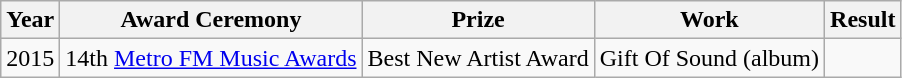<table class="wikitable">
<tr>
<th>Year</th>
<th>Award Ceremony</th>
<th>Prize</th>
<th>Work</th>
<th>Result</th>
</tr>
<tr>
<td>2015</td>
<td>14th <a href='#'>Metro FM Music Awards</a></td>
<td>Best New Artist Award </td>
<td>Gift Of Sound (album)</td>
<td></td>
</tr>
</table>
